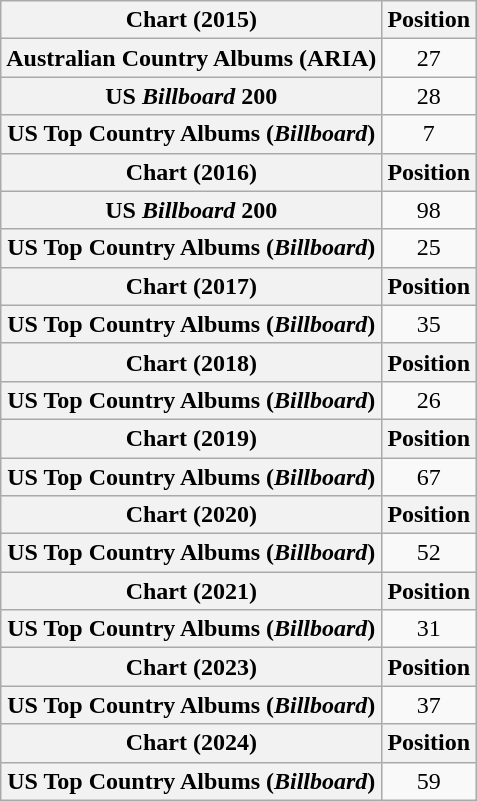<table class="wikitable sortable plainrowheaders">
<tr>
<th>Chart (2015)</th>
<th>Position</th>
</tr>
<tr>
<th scope="row">Australian Country Albums (ARIA)</th>
<td style="text-align:center;">27</td>
</tr>
<tr>
<th scope="row">US <em>Billboard</em> 200</th>
<td style="text-align:center;">28</td>
</tr>
<tr>
<th scope="row">US Top Country Albums (<em>Billboard</em>)</th>
<td style="text-align:center;">7</td>
</tr>
<tr>
<th>Chart (2016)</th>
<th>Position</th>
</tr>
<tr>
<th scope="row">US <em>Billboard</em> 200</th>
<td style="text-align:center;">98</td>
</tr>
<tr>
<th scope="row">US Top Country Albums (<em>Billboard</em>)</th>
<td style="text-align:center;">25</td>
</tr>
<tr>
<th>Chart (2017)</th>
<th>Position</th>
</tr>
<tr>
<th scope="row">US Top Country Albums (<em>Billboard</em>)</th>
<td style="text-align:center;">35</td>
</tr>
<tr>
<th>Chart (2018)</th>
<th>Position</th>
</tr>
<tr>
<th scope="row">US Top Country Albums (<em>Billboard</em>)</th>
<td style="text-align:center;">26</td>
</tr>
<tr>
<th>Chart (2019)</th>
<th>Position</th>
</tr>
<tr>
<th scope="row">US Top Country Albums (<em>Billboard</em>)</th>
<td style="text-align:center;">67</td>
</tr>
<tr>
<th>Chart (2020)</th>
<th>Position</th>
</tr>
<tr>
<th scope="row">US Top Country Albums (<em>Billboard</em>)</th>
<td style="text-align:center;">52</td>
</tr>
<tr>
<th>Chart (2021)</th>
<th>Position</th>
</tr>
<tr>
<th scope="row">US Top Country Albums (<em>Billboard</em>)</th>
<td style="text-align:center;">31</td>
</tr>
<tr>
<th>Chart (2023)</th>
<th>Position</th>
</tr>
<tr>
<th scope="row">US Top Country Albums (<em>Billboard</em>)</th>
<td style="text-align:center;">37</td>
</tr>
<tr>
<th>Chart (2024)</th>
<th>Position</th>
</tr>
<tr>
<th scope="row">US Top Country Albums (<em>Billboard</em>)</th>
<td style="text-align:center;">59</td>
</tr>
</table>
